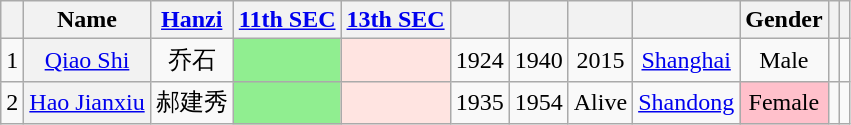<table class="wikitable sortable" style=text-align:center>
<tr>
<th scope=col></th>
<th scope=col>Name</th>
<th scope=col><a href='#'>Hanzi</a></th>
<th scope=col><a href='#'>11th SEC</a></th>
<th scope=col><a href='#'>13th SEC</a></th>
<th scope=col></th>
<th scope=col></th>
<th scope=col></th>
<th scope=col></th>
<th scope=col>Gender</th>
<th scope=col></th>
<th scope=col class="unsortable"></th>
</tr>
<tr>
<td>1</td>
<th align="center" scope="row" style="font-weight:normal;"><a href='#'>Qiao Shi</a></th>
<td data-sort-value="3">乔石</td>
<td bgcolor = LightGreen></td>
<td bgcolor = MistyRose></td>
<td>1924</td>
<td>1940</td>
<td>2015</td>
<td><a href='#'>Shanghai</a></td>
<td>Male</td>
<td></td>
<td></td>
</tr>
<tr>
<td>2</td>
<th align="center" scope="row" style="font-weight:normal;"><a href='#'>Hao Jianxiu</a></th>
<td data-sort-value="3">郝建秀</td>
<td bgcolor = LightGreen></td>
<td bgcolor = MistyRose></td>
<td>1935</td>
<td>1954</td>
<td>Alive</td>
<td><a href='#'>Shandong</a></td>
<td style="background: Pink">Female</td>
<td></td>
<td></td>
</tr>
</table>
